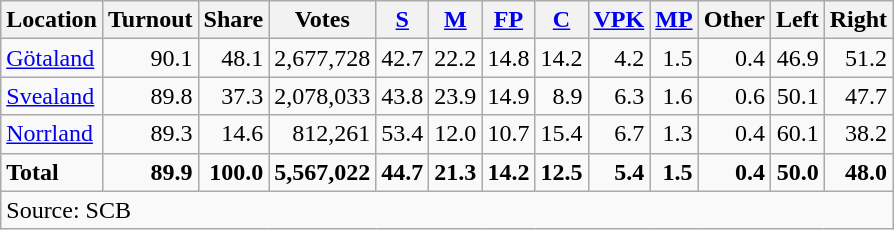<table class="wikitable sortable" style=text-align:right>
<tr>
<th>Location</th>
<th>Turnout</th>
<th>Share</th>
<th>Votes</th>
<th><a href='#'>S</a></th>
<th><a href='#'>M</a></th>
<th><a href='#'>FP</a></th>
<th><a href='#'>C</a></th>
<th><a href='#'>VPK</a></th>
<th><a href='#'>MP</a></th>
<th>Other</th>
<th>Left</th>
<th>Right</th>
</tr>
<tr>
<td align=left><a href='#'>Götaland</a></td>
<td>90.1</td>
<td>48.1</td>
<td>2,677,728</td>
<td>42.7</td>
<td>22.2</td>
<td>14.8</td>
<td>14.2</td>
<td>4.2</td>
<td>1.5</td>
<td>0.4</td>
<td>46.9</td>
<td>51.2</td>
</tr>
<tr>
<td align=left><a href='#'>Svealand</a></td>
<td>89.8</td>
<td>37.3</td>
<td>2,078,033</td>
<td>43.8</td>
<td>23.9</td>
<td>14.9</td>
<td>8.9</td>
<td>6.3</td>
<td>1.6</td>
<td>0.6</td>
<td>50.1</td>
<td>47.7</td>
</tr>
<tr>
<td align=left><a href='#'>Norrland</a></td>
<td>89.3</td>
<td>14.6</td>
<td>812,261</td>
<td>53.4</td>
<td>12.0</td>
<td>10.7</td>
<td>15.4</td>
<td>6.7</td>
<td>1.3</td>
<td>0.4</td>
<td>60.1</td>
<td>38.2</td>
</tr>
<tr>
<td align=left><strong>Total</strong></td>
<td><strong>89.9</strong></td>
<td><strong>100.0</strong></td>
<td><strong>5,567,022</strong></td>
<td><strong>44.7</strong></td>
<td><strong>21.3</strong></td>
<td><strong>14.2</strong></td>
<td><strong>12.5</strong></td>
<td><strong>5.4</strong></td>
<td><strong>1.5</strong></td>
<td><strong>0.4</strong></td>
<td><strong>50.0</strong></td>
<td><strong>48.0</strong></td>
</tr>
<tr>
<td align=left colspan=13>Source: SCB </td>
</tr>
</table>
